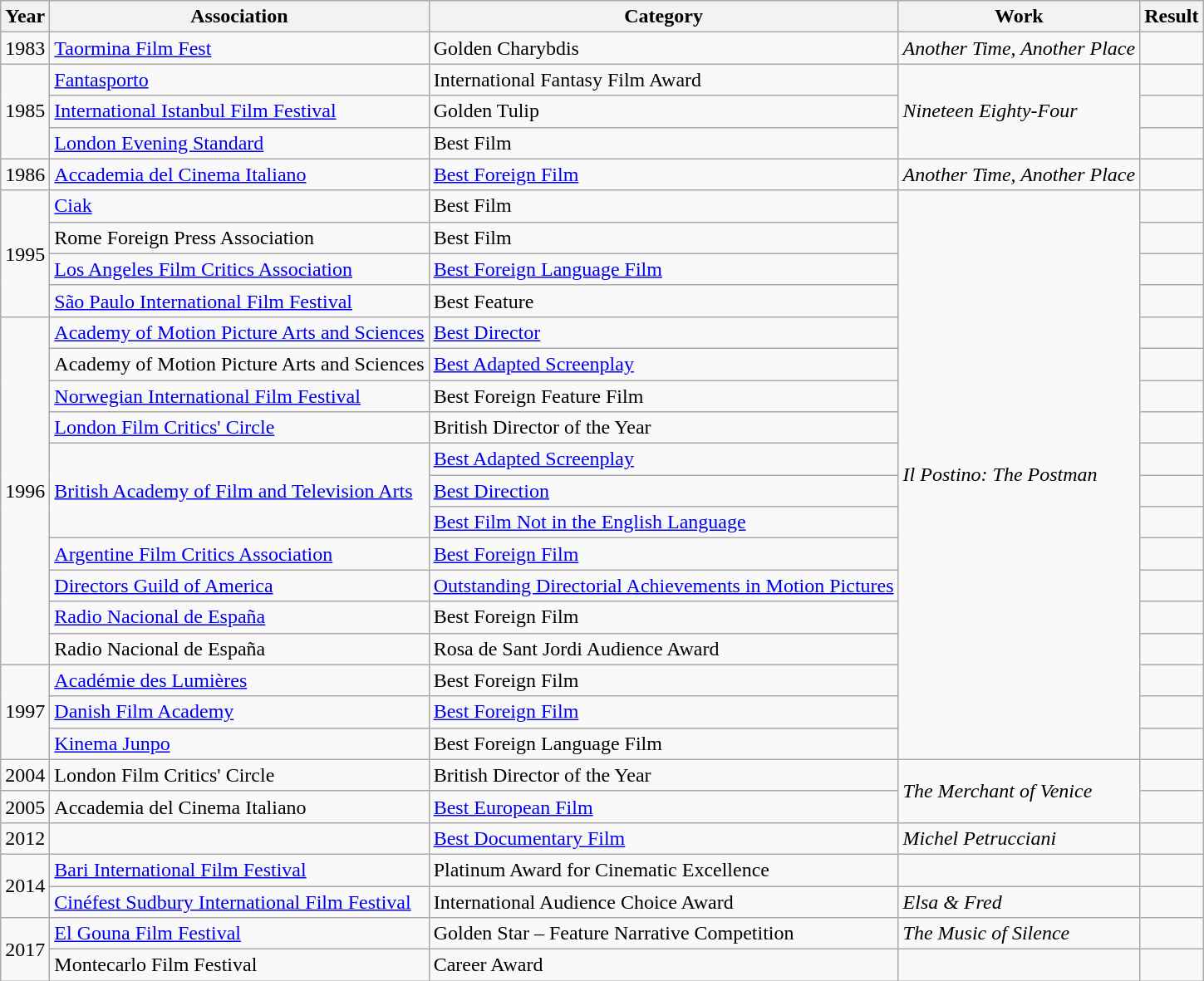<table class="wikitable">
<tr>
<th>Year</th>
<th>Association</th>
<th>Category</th>
<th>Work</th>
<th>Result</th>
</tr>
<tr>
<td>1983</td>
<td><a href='#'>Taormina Film Fest</a></td>
<td>Golden Charybdis</td>
<td><em>Another Time, Another Place</em></td>
<td></td>
</tr>
<tr>
<td rowspan="3">1985</td>
<td><a href='#'>Fantasporto</a></td>
<td>International Fantasy Film Award</td>
<td rowspan="3"><em>Nineteen Eighty-Four</em></td>
<td></td>
</tr>
<tr>
<td><a href='#'>International Istanbul Film Festival</a></td>
<td>Golden Tulip</td>
<td></td>
</tr>
<tr>
<td><a href='#'>London Evening Standard</a></td>
<td>Best Film</td>
<td></td>
</tr>
<tr>
<td>1986</td>
<td><a href='#'>Accademia del Cinema Italiano</a></td>
<td><a href='#'>Best Foreign Film</a></td>
<td><em>Another Time, Another Place</em></td>
<td></td>
</tr>
<tr>
<td rowspan="4">1995</td>
<td><a href='#'>Ciak</a></td>
<td>Best Film</td>
<td rowspan="18"><em>Il Postino: The Postman</em></td>
<td></td>
</tr>
<tr>
<td>Rome Foreign Press Association</td>
<td>Best Film</td>
<td></td>
</tr>
<tr>
<td><a href='#'>Los Angeles Film Critics Association</a></td>
<td><a href='#'>Best Foreign Language Film</a></td>
<td></td>
</tr>
<tr>
<td><a href='#'>São Paulo International Film Festival</a></td>
<td>Best Feature</td>
<td></td>
</tr>
<tr>
<td rowspan="11">1996</td>
<td><a href='#'>Academy of Motion Picture Arts and Sciences</a></td>
<td><a href='#'>Best Director</a></td>
<td></td>
</tr>
<tr>
<td>Academy of Motion Picture Arts and Sciences</td>
<td><a href='#'>Best Adapted Screenplay</a></td>
<td></td>
</tr>
<tr>
<td><a href='#'>Norwegian International Film Festival</a></td>
<td>Best Foreign Feature Film</td>
<td></td>
</tr>
<tr>
<td><a href='#'>London Film Critics' Circle</a></td>
<td>British Director of the Year</td>
<td></td>
</tr>
<tr>
<td rowspan="3"><a href='#'>British Academy of Film and Television Arts</a></td>
<td><a href='#'>Best Adapted Screenplay</a></td>
<td></td>
</tr>
<tr>
<td><a href='#'>Best Direction</a></td>
<td></td>
</tr>
<tr>
<td><a href='#'>Best Film Not in the English Language</a></td>
<td></td>
</tr>
<tr>
<td><a href='#'>Argentine Film Critics Association</a></td>
<td><a href='#'>Best Foreign Film</a></td>
<td></td>
</tr>
<tr>
<td><a href='#'>Directors Guild of America</a></td>
<td><a href='#'>Outstanding Directorial Achievements in Motion Pictures</a></td>
<td></td>
</tr>
<tr>
<td><a href='#'>Radio Nacional de España</a></td>
<td>Best Foreign Film</td>
<td></td>
</tr>
<tr>
<td>Radio Nacional de España</td>
<td>Rosa de Sant Jordi Audience Award</td>
<td></td>
</tr>
<tr>
<td rowspan="3">1997</td>
<td><a href='#'>Académie des Lumières</a></td>
<td>Best Foreign Film</td>
<td></td>
</tr>
<tr>
<td><a href='#'>Danish Film Academy</a></td>
<td><a href='#'>Best Foreign Film</a></td>
<td></td>
</tr>
<tr>
<td><a href='#'>Kinema Junpo</a></td>
<td>Best Foreign Language Film</td>
<td></td>
</tr>
<tr>
<td>2004</td>
<td>London Film Critics' Circle</td>
<td>British Director of the Year</td>
<td rowspan="2"><em>The Merchant of Venice</em></td>
<td></td>
</tr>
<tr>
<td>2005</td>
<td>Accademia del Cinema Italiano</td>
<td><a href='#'>Best European Film</a></td>
<td></td>
</tr>
<tr>
<td>2012</td>
<td></td>
<td><a href='#'>Best Documentary Film</a></td>
<td><em>Michel Petrucciani</em></td>
<td></td>
</tr>
<tr>
<td rowspan="2">2014</td>
<td><a href='#'>Bari International Film Festival</a></td>
<td>Platinum Award for Cinematic Excellence</td>
<td></td>
<td></td>
</tr>
<tr>
<td><a href='#'>Cinéfest Sudbury International Film Festival</a></td>
<td>International Audience Choice Award</td>
<td><em>Elsa & Fred</em></td>
<td></td>
</tr>
<tr>
<td rowspan="2">2017</td>
<td><a href='#'>El Gouna Film Festival</a></td>
<td>Golden Star – Feature Narrative Competition</td>
<td><em>The Music of Silence</em></td>
<td></td>
</tr>
<tr>
<td>Montecarlo Film Festival</td>
<td>Career Award</td>
<td></td>
<td></td>
</tr>
</table>
